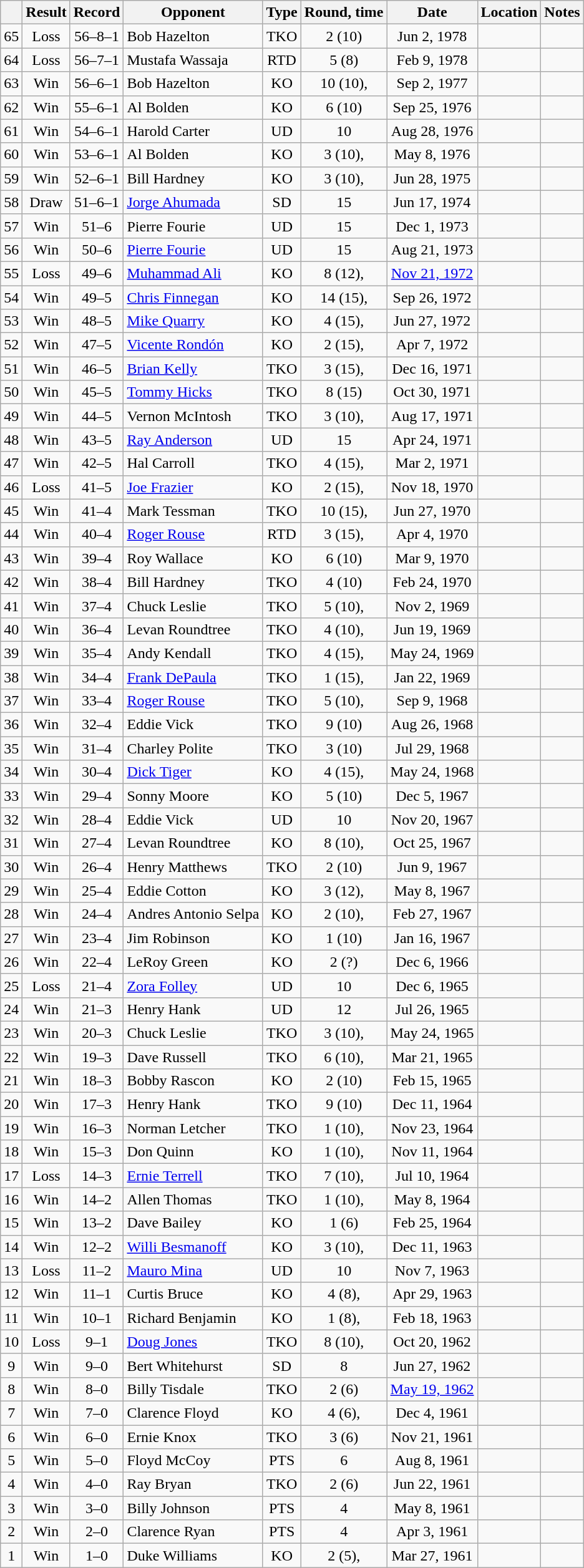<table class="wikitable" style="text-align:center">
<tr>
<th></th>
<th>Result</th>
<th>Record</th>
<th>Opponent</th>
<th>Type</th>
<th>Round, time</th>
<th>Date</th>
<th>Location</th>
<th>Notes</th>
</tr>
<tr align=center>
<td>65</td>
<td>Loss</td>
<td>56–8–1</td>
<td align=left>Bob Hazelton</td>
<td>TKO</td>
<td>2 (10)</td>
<td>Jun 2, 1978</td>
<td align=left></td>
<td align=left></td>
</tr>
<tr align=center>
<td>64</td>
<td>Loss</td>
<td>56–7–1</td>
<td align=left>Mustafa Wassaja</td>
<td>RTD</td>
<td>5 (8)</td>
<td>Feb 9, 1978</td>
<td align=left></td>
<td></td>
</tr>
<tr align=center>
<td>63</td>
<td>Win</td>
<td>56–6–1</td>
<td align=left>Bob Hazelton</td>
<td>KO</td>
<td>10 (10), </td>
<td>Sep 2, 1977</td>
<td align=left></td>
<td></td>
</tr>
<tr align=center>
<td>62</td>
<td>Win</td>
<td>55–6–1</td>
<td align=left>Al Bolden</td>
<td>KO</td>
<td>6 (10)</td>
<td>Sep 25, 1976</td>
<td align=left></td>
<td></td>
</tr>
<tr align=center>
<td>61</td>
<td>Win</td>
<td>54–6–1</td>
<td align=left>Harold Carter</td>
<td>UD</td>
<td>10</td>
<td>Aug 28, 1976</td>
<td align=left></td>
<td></td>
</tr>
<tr align=center>
<td>60</td>
<td>Win</td>
<td>53–6–1</td>
<td align=left>Al Bolden</td>
<td>KO</td>
<td>3 (10), </td>
<td>May 8, 1976</td>
<td align=left></td>
<td></td>
</tr>
<tr align=center>
<td>59</td>
<td>Win</td>
<td>52–6–1</td>
<td align=left>Bill Hardney</td>
<td>KO</td>
<td>3 (10), </td>
<td>Jun 28, 1975</td>
<td align=left></td>
<td></td>
</tr>
<tr align=center>
<td>58</td>
<td>Draw</td>
<td>51–6–1</td>
<td align=left><a href='#'>Jorge Ahumada</a></td>
<td>SD</td>
<td>15</td>
<td>Jun 17, 1974</td>
<td align=left></td>
<td align=left></td>
</tr>
<tr align=center>
<td>57</td>
<td>Win</td>
<td>51–6</td>
<td align=left>Pierre Fourie</td>
<td>UD</td>
<td>15</td>
<td>Dec 1, 1973</td>
<td align=left></td>
<td align=left></td>
</tr>
<tr align=center>
<td>56</td>
<td>Win</td>
<td>50–6</td>
<td align=left><a href='#'>Pierre Fourie</a></td>
<td>UD</td>
<td>15</td>
<td>Aug 21, 1973</td>
<td align=left></td>
<td align=left></td>
</tr>
<tr align=center>
<td>55</td>
<td>Loss</td>
<td>49–6</td>
<td align=left><a href='#'>Muhammad Ali</a></td>
<td>KO</td>
<td>8 (12), </td>
<td><a href='#'>Nov 21, 1972</a></td>
<td align=left></td>
<td style="text-align:left;"></td>
</tr>
<tr align=center>
<td>54</td>
<td>Win</td>
<td>49–5</td>
<td align=left><a href='#'>Chris Finnegan</a></td>
<td>KO</td>
<td>14 (15), </td>
<td>Sep 26, 1972</td>
<td align=left></td>
<td style="text-align:left;"></td>
</tr>
<tr align=center>
<td>53</td>
<td>Win</td>
<td>48–5</td>
<td align=left><a href='#'>Mike Quarry</a></td>
<td>KO</td>
<td>4 (15), </td>
<td>Jun 27, 1972</td>
<td align=left></td>
<td align=left></td>
</tr>
<tr align=center>
<td>52</td>
<td>Win</td>
<td>47–5</td>
<td align=left><a href='#'>Vicente Rondón</a></td>
<td>KO</td>
<td>2 (15), </td>
<td>Apr 7, 1972</td>
<td align=left></td>
<td style="text-align:left;"></td>
</tr>
<tr align=center>
<td>51</td>
<td>Win</td>
<td>46–5</td>
<td align=left><a href='#'>Brian Kelly</a></td>
<td>TKO</td>
<td>3 (15), </td>
<td>Dec 16, 1971</td>
<td align=left></td>
<td align=left></td>
</tr>
<tr align=center>
<td>50</td>
<td>Win</td>
<td>45–5</td>
<td align=left><a href='#'>Tommy Hicks</a></td>
<td>TKO</td>
<td>8 (15)</td>
<td>Oct 30, 1971</td>
<td align=left></td>
<td align=left></td>
</tr>
<tr align=center>
<td>49</td>
<td>Win</td>
<td>44–5</td>
<td align=left>Vernon McIntosh</td>
<td>TKO</td>
<td>3 (10), </td>
<td>Aug 17, 1971</td>
<td align=left></td>
<td align=left></td>
</tr>
<tr align=center>
<td>48</td>
<td>Win</td>
<td>43–5</td>
<td align=left><a href='#'>Ray Anderson</a></td>
<td>UD</td>
<td>15</td>
<td>Apr 24, 1971</td>
<td align=left></td>
<td align=left></td>
</tr>
<tr align=center>
<td>47</td>
<td>Win</td>
<td>42–5</td>
<td align=left>Hal Carroll</td>
<td>TKO</td>
<td>4 (15), </td>
<td>Mar 2, 1971</td>
<td align=left></td>
<td align=left></td>
</tr>
<tr align=center>
<td>46</td>
<td>Loss</td>
<td>41–5</td>
<td align=left><a href='#'>Joe Frazier</a></td>
<td>KO</td>
<td>2 (15), </td>
<td>Nov 18, 1970</td>
<td align=left></td>
<td style="text-align:left;"></td>
</tr>
<tr align=center>
<td>45</td>
<td>Win</td>
<td>41–4</td>
<td align=left>Mark Tessman</td>
<td>TKO</td>
<td>10 (15), </td>
<td>Jun 27, 1970</td>
<td align=left></td>
<td align=left></td>
</tr>
<tr align=center>
<td>44</td>
<td>Win</td>
<td>40–4</td>
<td align=left><a href='#'>Roger Rouse</a></td>
<td>RTD</td>
<td>3 (15), </td>
<td>Apr 4, 1970</td>
<td align=left></td>
<td align=left></td>
</tr>
<tr align=center>
<td>43</td>
<td>Win</td>
<td>39–4</td>
<td align=left>Roy Wallace</td>
<td>KO</td>
<td>6 (10)</td>
<td>Mar 9, 1970</td>
<td align=left></td>
<td align=left></td>
</tr>
<tr align=center>
<td>42</td>
<td>Win</td>
<td>38–4</td>
<td align=left>Bill Hardney</td>
<td>TKO</td>
<td>4 (10)</td>
<td>Feb 24, 1970</td>
<td align=left></td>
<td align=left></td>
</tr>
<tr align=center>
<td>41</td>
<td>Win</td>
<td>37–4</td>
<td align=left>Chuck Leslie</td>
<td>TKO</td>
<td>5 (10), </td>
<td>Nov 2, 1969</td>
<td align=left></td>
<td></td>
</tr>
<tr align=center>
<td>40</td>
<td>Win</td>
<td>36–4</td>
<td align=left>Levan Roundtree</td>
<td>TKO</td>
<td>4 (10), </td>
<td>Jun 19, 1969</td>
<td align=left></td>
<td></td>
</tr>
<tr align=center>
<td>39</td>
<td>Win</td>
<td>35–4</td>
<td align=left>Andy Kendall</td>
<td>TKO</td>
<td>4 (15), </td>
<td>May 24, 1969</td>
<td align=left></td>
<td align=left></td>
</tr>
<tr align=center>
<td>38</td>
<td>Win</td>
<td>34–4</td>
<td align=left><a href='#'>Frank DePaula</a></td>
<td>TKO</td>
<td>1 (15), </td>
<td>Jan 22, 1969</td>
<td align=left></td>
<td align=left></td>
</tr>
<tr align=center>
<td>37</td>
<td>Win</td>
<td>33–4</td>
<td align=left><a href='#'>Roger Rouse</a></td>
<td>TKO</td>
<td>5 (10), </td>
<td>Sep 9, 1968</td>
<td align=left></td>
<td></td>
</tr>
<tr align=center>
<td>36</td>
<td>Win</td>
<td>32–4</td>
<td align=left>Eddie Vick</td>
<td>TKO</td>
<td>9 (10)</td>
<td>Aug 26, 1968</td>
<td align=left></td>
<td align=left></td>
</tr>
<tr align=center>
<td>35</td>
<td>Win</td>
<td>31–4</td>
<td align=left>Charley Polite</td>
<td>TKO</td>
<td>3 (10)</td>
<td>Jul 29, 1968</td>
<td align=left></td>
<td align=left></td>
</tr>
<tr align=center>
<td>34</td>
<td>Win</td>
<td>30–4</td>
<td align=left><a href='#'>Dick Tiger</a></td>
<td>KO</td>
<td>4 (15), </td>
<td>May 24, 1968</td>
<td align=left></td>
<td align=left></td>
</tr>
<tr align=center>
<td>33</td>
<td>Win</td>
<td>29–4</td>
<td align=left>Sonny Moore</td>
<td>KO</td>
<td>5 (10)</td>
<td>Dec 5, 1967</td>
<td align=left></td>
<td></td>
</tr>
<tr align=center>
<td>32</td>
<td>Win</td>
<td>28–4</td>
<td align=left>Eddie Vick</td>
<td>UD</td>
<td>10</td>
<td>Nov 20, 1967</td>
<td align=left></td>
<td align=left></td>
</tr>
<tr align=center>
<td>31</td>
<td>Win</td>
<td>27–4</td>
<td align=left>Levan Roundtree</td>
<td>KO</td>
<td>8 (10), </td>
<td>Oct 25, 1967</td>
<td align=left></td>
<td align=left></td>
</tr>
<tr align=center>
<td>30</td>
<td>Win</td>
<td>26–4</td>
<td align=left>Henry Matthews</td>
<td>TKO</td>
<td>2 (10)</td>
<td>Jun 9, 1967</td>
<td align=left></td>
<td></td>
</tr>
<tr align=center>
<td>29</td>
<td>Win</td>
<td>25–4</td>
<td align=left>Eddie Cotton</td>
<td>KO</td>
<td>3 (12), </td>
<td>May 8, 1967</td>
<td align=left></td>
<td></td>
</tr>
<tr align=center>
<td>28</td>
<td>Win</td>
<td>24–4</td>
<td align=left>Andres Antonio Selpa</td>
<td>KO</td>
<td>2 (10), </td>
<td>Feb 27, 1967</td>
<td align=left></td>
<td></td>
</tr>
<tr align=center>
<td>27</td>
<td>Win</td>
<td>23–4</td>
<td align=left>Jim Robinson</td>
<td>KO</td>
<td>1 (10)</td>
<td>Jan 16, 1967</td>
<td align=left></td>
<td></td>
</tr>
<tr align=center>
<td>26</td>
<td>Win</td>
<td>22–4</td>
<td align=left>LeRoy Green</td>
<td>KO</td>
<td>2 (?)</td>
<td>Dec 6, 1966</td>
<td align=left></td>
<td align=left></td>
</tr>
<tr align=center>
<td>25</td>
<td>Loss</td>
<td>21–4</td>
<td align=left><a href='#'>Zora Folley</a></td>
<td>UD</td>
<td>10</td>
<td>Dec 6, 1965</td>
<td align=left></td>
<td align=left></td>
</tr>
<tr align=center>
<td>24</td>
<td>Win</td>
<td>21–3</td>
<td align=left>Henry Hank</td>
<td>UD</td>
<td>12</td>
<td>Jul 26, 1965</td>
<td align=left></td>
<td></td>
</tr>
<tr align=center>
<td>23</td>
<td>Win</td>
<td>20–3</td>
<td align=left>Chuck Leslie</td>
<td>TKO</td>
<td>3 (10), </td>
<td>May 24, 1965</td>
<td align=left></td>
<td></td>
</tr>
<tr align=center>
<td>22</td>
<td>Win</td>
<td>19–3</td>
<td align=left>Dave Russell</td>
<td>TKO</td>
<td>6 (10), </td>
<td>Mar 21, 1965</td>
<td align=left></td>
<td></td>
</tr>
<tr align=center>
<td>21</td>
<td>Win</td>
<td>18–3</td>
<td align=left>Bobby Rascon</td>
<td>KO</td>
<td>2 (10)</td>
<td>Feb 15, 1965</td>
<td align=left></td>
<td></td>
</tr>
<tr align=center>
<td>20</td>
<td>Win</td>
<td>17–3</td>
<td align=left>Henry Hank</td>
<td>TKO</td>
<td>9 (10)</td>
<td>Dec 11, 1964</td>
<td align=left></td>
<td></td>
</tr>
<tr align=center>
<td>19</td>
<td>Win</td>
<td>16–3</td>
<td align=left>Norman Letcher</td>
<td>TKO</td>
<td>1 (10), </td>
<td>Nov 23, 1964</td>
<td align=left></td>
<td></td>
</tr>
<tr align=center>
<td>18</td>
<td>Win</td>
<td>15–3</td>
<td align=left>Don Quinn</td>
<td>KO</td>
<td>1 (10), </td>
<td>Nov 11, 1964</td>
<td align=left></td>
<td></td>
</tr>
<tr align=center>
<td>17</td>
<td>Loss</td>
<td>14–3</td>
<td align=left><a href='#'>Ernie Terrell</a></td>
<td>TKO</td>
<td>7 (10), </td>
<td>Jul 10, 1964</td>
<td align=left></td>
<td></td>
</tr>
<tr align=center>
<td>16</td>
<td>Win</td>
<td>14–2</td>
<td align=left>Allen Thomas</td>
<td>TKO</td>
<td>1 (10), </td>
<td>May 8, 1964</td>
<td align=left></td>
<td></td>
</tr>
<tr align=center>
<td>15</td>
<td>Win</td>
<td>13–2</td>
<td align=left>Dave Bailey</td>
<td>KO</td>
<td>1 (6)</td>
<td>Feb 25, 1964</td>
<td align=left></td>
<td></td>
</tr>
<tr align=center>
<td>14</td>
<td>Win</td>
<td>12–2</td>
<td align=left><a href='#'>Willi Besmanoff</a></td>
<td>KO</td>
<td>3 (10), </td>
<td>Dec 11, 1963</td>
<td align=left></td>
<td></td>
</tr>
<tr align=center>
<td>13</td>
<td>Loss</td>
<td>11–2</td>
<td align=left><a href='#'>Mauro Mina</a></td>
<td>UD</td>
<td>10</td>
<td>Nov 7, 1963</td>
<td align=left></td>
<td></td>
</tr>
<tr align=center>
<td>12</td>
<td>Win</td>
<td>11–1</td>
<td align=left>Curtis Bruce</td>
<td>KO</td>
<td>4 (8), </td>
<td>Apr 29, 1963</td>
<td align=left></td>
<td></td>
</tr>
<tr align=center>
<td>11</td>
<td>Win</td>
<td>10–1</td>
<td align=left>Richard Benjamin</td>
<td>KO</td>
<td>1 (8), </td>
<td>Feb 18, 1963</td>
<td align=left></td>
<td align=left></td>
</tr>
<tr align=center>
<td>10</td>
<td>Loss</td>
<td>9–1</td>
<td align=left><a href='#'>Doug Jones</a></td>
<td>TKO</td>
<td>8 (10), </td>
<td>Oct 20, 1962</td>
<td align=left></td>
<td align=left></td>
</tr>
<tr align=center>
<td>9</td>
<td>Win</td>
<td>9–0</td>
<td align=left>Bert Whitehurst</td>
<td>SD</td>
<td>8</td>
<td>Jun 27, 1962</td>
<td align=left></td>
<td align=left></td>
</tr>
<tr align=center>
<td>8</td>
<td>Win</td>
<td>8–0</td>
<td align=left>Billy Tisdale</td>
<td>TKO</td>
<td>2 (6)</td>
<td><a href='#'>May 19, 1962</a></td>
<td align=left></td>
<td align=left></td>
</tr>
<tr align=center>
<td>7</td>
<td>Win</td>
<td>7–0</td>
<td align=left>Clarence Floyd</td>
<td>KO</td>
<td>4 (6), </td>
<td>Dec 4, 1961</td>
<td align=left></td>
<td align=left></td>
</tr>
<tr align=center>
<td>6</td>
<td>Win</td>
<td>6–0</td>
<td align=left>Ernie Knox</td>
<td>TKO</td>
<td>3 (6)</td>
<td>Nov 21, 1961</td>
<td align=left></td>
<td align=left></td>
</tr>
<tr align=center>
<td>5</td>
<td>Win</td>
<td>5–0</td>
<td align=left>Floyd McCoy</td>
<td>PTS</td>
<td>6</td>
<td>Aug 8, 1961</td>
<td align=left></td>
<td align=left></td>
</tr>
<tr align=center>
<td>4</td>
<td>Win</td>
<td>4–0</td>
<td align=left>Ray Bryan</td>
<td>TKO</td>
<td>2 (6)</td>
<td>Jun 22, 1961</td>
<td align=left></td>
<td align=left></td>
</tr>
<tr align=center>
<td>3</td>
<td>Win</td>
<td>3–0</td>
<td align=left>Billy Johnson</td>
<td>PTS</td>
<td>4</td>
<td>May 8, 1961</td>
<td align=left></td>
<td></td>
</tr>
<tr align=center>
<td>2</td>
<td>Win</td>
<td>2–0</td>
<td align=left>Clarence Ryan</td>
<td>PTS</td>
<td>4</td>
<td>Apr 3, 1961</td>
<td align=left></td>
<td></td>
</tr>
<tr align=center>
<td>1</td>
<td>Win</td>
<td>1–0</td>
<td align=left>Duke Williams</td>
<td>KO</td>
<td>2 (5), </td>
<td>Mar 27, 1961</td>
<td align=left></td>
<td></td>
</tr>
</table>
